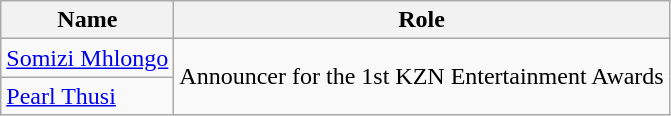<table class="wikitable sortable">
<tr>
<th>Name</th>
<th>Role</th>
</tr>
<tr>
<td data-sort-value="Mhlongo, Somizi"><a href='#'>Somizi Mhlongo</a></td>
<td rowspan="2">Announcer for the 1st KZN Entertainment Awards</td>
</tr>
<tr>
<td data-sort-value="Thusi, Pearl"><a href='#'>Pearl Thusi</a></td>
</tr>
</table>
